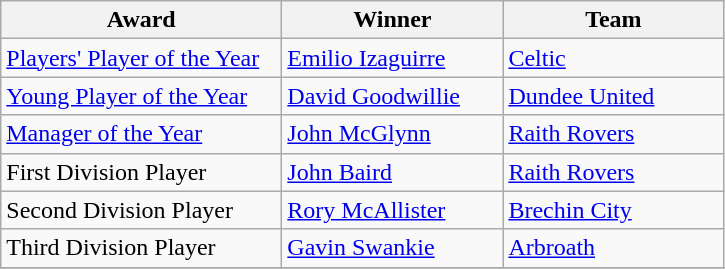<table class="wikitable">
<tr>
<th width=180>Award</th>
<th width=140>Winner</th>
<th width=140>Team</th>
</tr>
<tr>
<td><a href='#'>Players' Player of the Year</a></td>
<td><a href='#'>Emilio Izaguirre</a></td>
<td><a href='#'>Celtic</a></td>
</tr>
<tr>
<td><a href='#'>Young Player of the Year</a></td>
<td><a href='#'>David Goodwillie</a></td>
<td><a href='#'>Dundee United</a></td>
</tr>
<tr>
<td><a href='#'>Manager of the Year</a></td>
<td><a href='#'>John McGlynn</a></td>
<td><a href='#'>Raith Rovers</a></td>
</tr>
<tr>
<td>First Division Player</td>
<td><a href='#'>John Baird</a></td>
<td><a href='#'>Raith Rovers</a></td>
</tr>
<tr>
<td>Second Division Player</td>
<td><a href='#'>Rory McAllister</a></td>
<td><a href='#'>Brechin City</a></td>
</tr>
<tr>
<td>Third Division Player</td>
<td><a href='#'>Gavin Swankie</a></td>
<td><a href='#'>Arbroath</a></td>
</tr>
<tr>
</tr>
</table>
